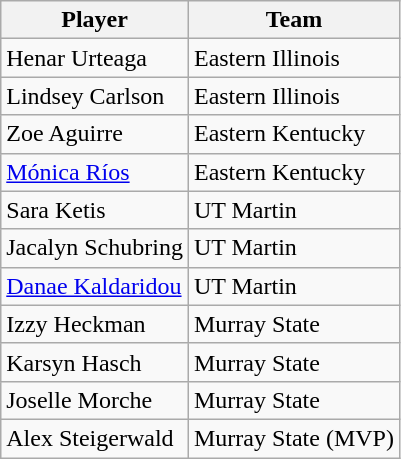<table class="wikitable">
<tr>
<th>Player</th>
<th>Team</th>
</tr>
<tr>
<td>Henar Urteaga</td>
<td>Eastern Illinois</td>
</tr>
<tr>
<td>Lindsey Carlson</td>
<td>Eastern Illinois</td>
</tr>
<tr>
<td>Zoe Aguirre</td>
<td>Eastern Kentucky</td>
</tr>
<tr>
<td><a href='#'>Mónica Ríos</a></td>
<td>Eastern Kentucky</td>
</tr>
<tr>
<td>Sara Ketis</td>
<td>UT Martin</td>
</tr>
<tr>
<td>Jacalyn Schubring</td>
<td>UT Martin</td>
</tr>
<tr>
<td><a href='#'>Danae Kaldaridou</a></td>
<td>UT Martin</td>
</tr>
<tr>
<td>Izzy Heckman</td>
<td>Murray State</td>
</tr>
<tr>
<td>Karsyn Hasch</td>
<td>Murray State</td>
</tr>
<tr>
<td>Joselle Morche</td>
<td>Murray State</td>
</tr>
<tr>
<td>Alex Steigerwald</td>
<td>Murray State (MVP)</td>
</tr>
</table>
